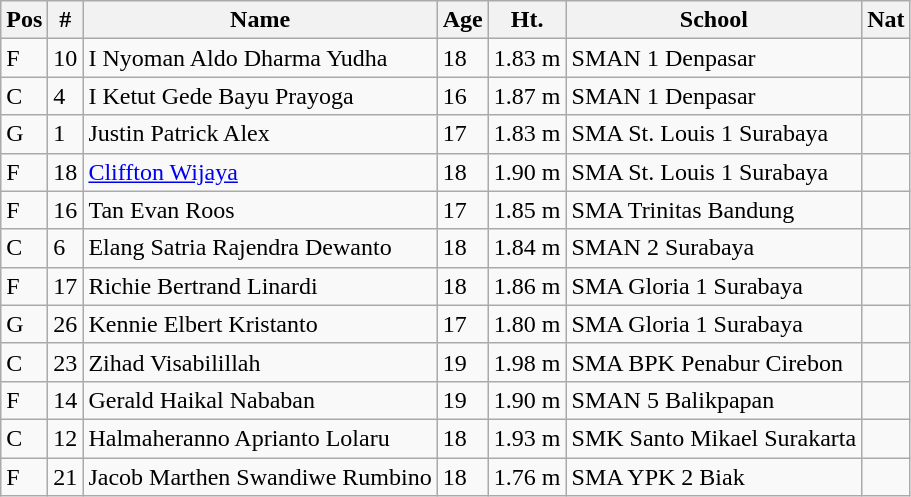<table class="wikitable">
<tr>
<th>Pos</th>
<th>#</th>
<th>Name</th>
<th>Age</th>
<th>Ht.</th>
<th>School</th>
<th>Nat</th>
</tr>
<tr>
<td>F</td>
<td>10</td>
<td>I Nyoman Aldo Dharma Yudha</td>
<td>18</td>
<td>1.83 m</td>
<td>SMAN 1 Denpasar</td>
<td></td>
</tr>
<tr>
<td>C</td>
<td>4</td>
<td>I Ketut Gede Bayu Prayoga</td>
<td>16</td>
<td>1.87 m</td>
<td>SMAN 1 Denpasar</td>
<td></td>
</tr>
<tr>
<td>G</td>
<td>1</td>
<td>Justin Patrick Alex</td>
<td>17</td>
<td>1.83 m</td>
<td>SMA St. Louis 1 Surabaya</td>
<td></td>
</tr>
<tr>
<td>F</td>
<td>18</td>
<td><a href='#'>Cliffton Wijaya</a></td>
<td>18</td>
<td>1.90 m</td>
<td>SMA St. Louis 1 Surabaya</td>
<td></td>
</tr>
<tr>
<td>F</td>
<td>16</td>
<td>Tan Evan Roos</td>
<td>17</td>
<td>1.85 m</td>
<td>SMA Trinitas Bandung</td>
<td></td>
</tr>
<tr>
<td>C</td>
<td>6</td>
<td>Elang Satria Rajendra Dewanto</td>
<td>18</td>
<td>1.84 m</td>
<td>SMAN 2 Surabaya</td>
<td></td>
</tr>
<tr>
<td>F</td>
<td>17</td>
<td>Richie Bertrand Linardi</td>
<td>18</td>
<td>1.86 m</td>
<td>SMA Gloria 1 Surabaya</td>
<td></td>
</tr>
<tr>
<td>G</td>
<td>26</td>
<td>Kennie Elbert Kristanto</td>
<td>17</td>
<td>1.80 m</td>
<td>SMA Gloria 1 Surabaya</td>
<td></td>
</tr>
<tr>
<td>C</td>
<td>23</td>
<td>Zihad Visabilillah</td>
<td>19</td>
<td>1.98 m</td>
<td>SMA BPK Penabur Cirebon</td>
<td></td>
</tr>
<tr>
<td>F</td>
<td>14</td>
<td>Gerald Haikal Nababan</td>
<td>19</td>
<td>1.90 m</td>
<td>SMAN 5 Balikpapan</td>
<td></td>
</tr>
<tr>
<td>C</td>
<td>12</td>
<td>Halmaheranno Aprianto Lolaru</td>
<td>18</td>
<td>1.93 m</td>
<td>SMK Santo Mikael Surakarta</td>
<td></td>
</tr>
<tr>
<td>F</td>
<td>21</td>
<td>Jacob Marthen Swandiwe Rumbino</td>
<td>18</td>
<td>1.76 m</td>
<td>SMA YPK 2 Biak</td>
<td></td>
</tr>
</table>
